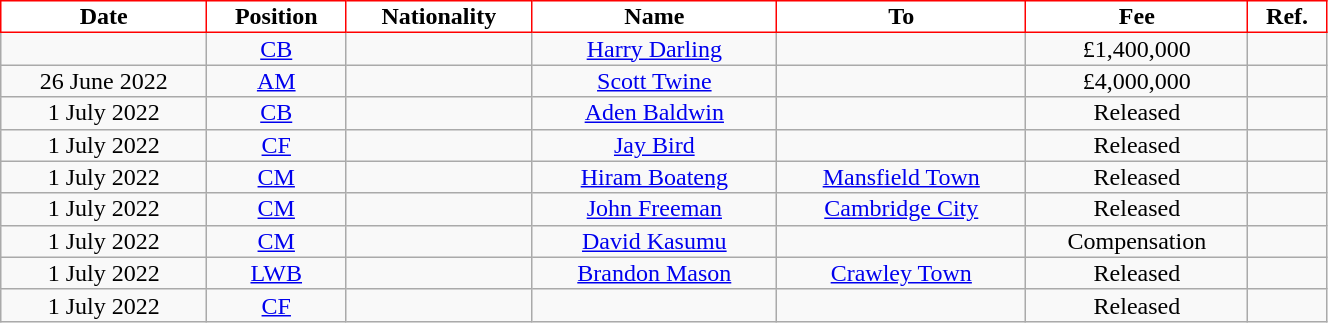<table class="wikitable sortable alternance" style="font-size:100%; text-align:center; line-height:14px; width:70%;">
<tr>
<th style="color:black; background:white; border:1px solid red;"}} width:120px;">Date</th>
<th style="color:black; background:white; border:1px solid red;"}} width:50px;">Position</th>
<th style="color:black; background:white; border:1px solid red;"}} width:50px;">Nationality</th>
<th style="color:black; background:white; border:1px solid red;"}} width:150px;">Name</th>
<th style="color:black; background:white; border:1px solid red;"}} width:200px;">To</th>
<th style="color:black; background:white; border:1px solid red;"}} width:110px;">Fee</th>
<th style="color:black; background:white; border:1px solid red;"}} width:25px;">Ref.</th>
</tr>
<tr>
<td></td>
<td><a href='#'>CB</a></td>
<td></td>
<td><a href='#'>Harry Darling</a></td>
<td></td>
<td>£1,400,000</td>
<td></td>
</tr>
<tr>
<td>26 June 2022</td>
<td><a href='#'>AM</a></td>
<td></td>
<td><a href='#'>Scott Twine</a></td>
<td></td>
<td>£4,000,000</td>
<td></td>
</tr>
<tr>
<td>1 July 2022</td>
<td><a href='#'>CB</a></td>
<td></td>
<td><a href='#'>Aden Baldwin</a></td>
<td></td>
<td>Released</td>
<td></td>
</tr>
<tr>
<td>1 July 2022</td>
<td><a href='#'>CF</a></td>
<td></td>
<td><a href='#'>Jay Bird</a></td>
<td></td>
<td>Released</td>
<td></td>
</tr>
<tr>
<td>1 July 2022</td>
<td><a href='#'>CM</a></td>
<td></td>
<td><a href='#'>Hiram Boateng</a></td>
<td> <a href='#'>Mansfield Town</a></td>
<td>Released</td>
<td></td>
</tr>
<tr>
<td>1 July 2022</td>
<td><a href='#'>CM</a></td>
<td></td>
<td><a href='#'>John Freeman</a></td>
<td> <a href='#'>Cambridge City</a></td>
<td>Released</td>
<td></td>
</tr>
<tr>
<td>1 July 2022</td>
<td><a href='#'>CM</a></td>
<td></td>
<td><a href='#'>David Kasumu</a></td>
<td></td>
<td>Compensation</td>
<td></td>
</tr>
<tr>
<td>1 July 2022</td>
<td><a href='#'>LWB</a></td>
<td></td>
<td><a href='#'>Brandon Mason</a></td>
<td> <a href='#'>Crawley Town</a></td>
<td>Released</td>
<td></td>
</tr>
<tr>
<td>1 July 2022</td>
<td><a href='#'>CF</a></td>
<td></td>
<td></td>
<td></td>
<td>Released</td>
<td></td>
</tr>
</table>
